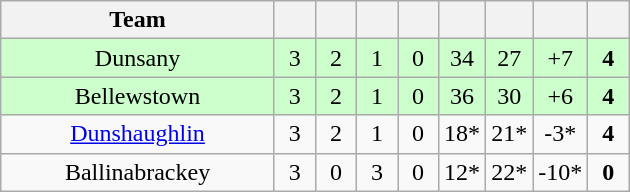<table class="wikitable" style="text-align:center">
<tr>
<th width="175">Team</th>
<th width="20"></th>
<th width="20"></th>
<th width="20"></th>
<th width="20"></th>
<th width="20"></th>
<th width="20"></th>
<th width="20"></th>
<th width="20"></th>
</tr>
<tr style="background:#cfc;">
<td>Dunsany</td>
<td>3</td>
<td>2</td>
<td>1</td>
<td>0</td>
<td>34</td>
<td>27</td>
<td>+7</td>
<td><strong>4</strong></td>
</tr>
<tr style="background:#cfc;">
<td>Bellewstown</td>
<td>3</td>
<td>2</td>
<td>1</td>
<td>0</td>
<td>36</td>
<td>30</td>
<td>+6</td>
<td><strong>4</strong></td>
</tr>
<tr>
<td><a href='#'>Dunshaughlin</a></td>
<td>3</td>
<td>2</td>
<td>1</td>
<td>0</td>
<td>18*</td>
<td>21*</td>
<td>-3*</td>
<td><strong>4</strong></td>
</tr>
<tr>
<td>Ballinabrackey</td>
<td>3</td>
<td>0</td>
<td>3</td>
<td>0</td>
<td>12*</td>
<td>22*</td>
<td>-10*</td>
<td><strong>0</strong></td>
</tr>
</table>
